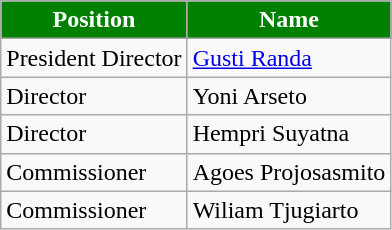<table class="wikitable">
<tr>
<th style="color:white; background:green;">Position</th>
<th style="color:white; background:green;">Name</th>
</tr>
<tr>
<td>President Director</td>
<td> <a href='#'>Gusti Randa</a></td>
</tr>
<tr>
<td>Director</td>
<td> Yoni Arseto</td>
</tr>
<tr>
<td>Director</td>
<td> Hempri Suyatna</td>
</tr>
<tr>
<td>Commissioner</td>
<td> Agoes Projosasmito</td>
</tr>
<tr>
<td>Commissioner</td>
<td> Wiliam Tjugiarto</td>
</tr>
</table>
